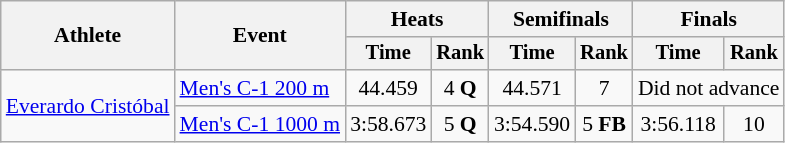<table class="wikitable" style="font-size:90%">
<tr>
<th rowspan="2">Athlete</th>
<th rowspan="2">Event</th>
<th colspan=2>Heats</th>
<th colspan=2>Semifinals</th>
<th colspan=2>Finals</th>
</tr>
<tr style="font-size:95%">
<th>Time</th>
<th>Rank</th>
<th>Time</th>
<th>Rank</th>
<th>Time</th>
<th>Rank</th>
</tr>
<tr align=center>
<td align=left rowspan=2><a href='#'>Everardo Cristóbal</a></td>
<td align=left><a href='#'>Men's C-1 200 m</a></td>
<td>44.459</td>
<td>4 <strong>Q</strong></td>
<td>44.571</td>
<td>7</td>
<td colspan=2>Did not advance</td>
</tr>
<tr align=center>
<td align=left><a href='#'>Men's C-1 1000 m</a></td>
<td>3:58.673</td>
<td>5 <strong>Q</strong></td>
<td>3:54.590</td>
<td>5 <strong>FB</strong></td>
<td>3:56.118</td>
<td>10</td>
</tr>
</table>
